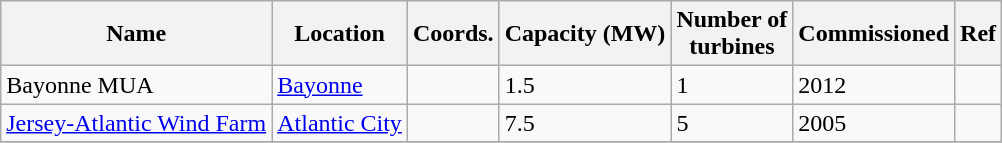<table class="wikitable sortable">
<tr>
<th>Name</th>
<th>Location</th>
<th>Coords.</th>
<th>Capacity (MW)</th>
<th>Number of<br>turbines</th>
<th>Commissioned</th>
<th>Ref</th>
</tr>
<tr>
<td>Bayonne MUA</td>
<td><a href='#'>Bayonne</a></td>
<td></td>
<td>1.5</td>
<td>1</td>
<td>2012</td>
<td></td>
</tr>
<tr>
<td><a href='#'>Jersey-Atlantic Wind Farm</a></td>
<td><a href='#'>Atlantic City</a></td>
<td></td>
<td>7.5</td>
<td>5</td>
<td>2005</td>
<td></td>
</tr>
<tr>
</tr>
</table>
